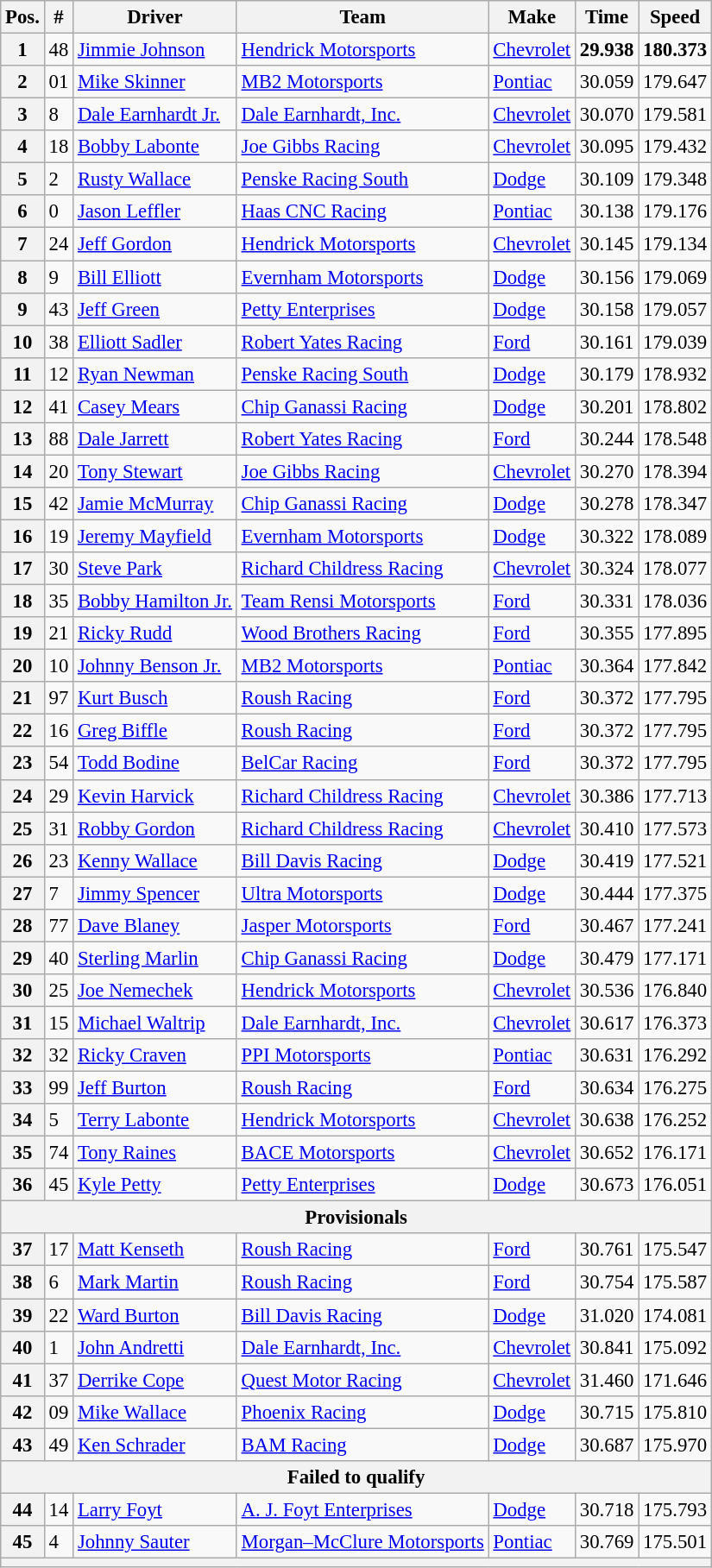<table class="wikitable" style="font-size:95%">
<tr>
<th>Pos.</th>
<th>#</th>
<th>Driver</th>
<th>Team</th>
<th>Make</th>
<th>Time</th>
<th>Speed</th>
</tr>
<tr>
<th>1</th>
<td>48</td>
<td><a href='#'>Jimmie Johnson</a></td>
<td><a href='#'>Hendrick Motorsports</a></td>
<td><a href='#'>Chevrolet</a></td>
<td><strong>29.938</strong></td>
<td><strong>180.373</strong></td>
</tr>
<tr>
<th>2</th>
<td>01</td>
<td><a href='#'>Mike Skinner</a></td>
<td><a href='#'>MB2 Motorsports</a></td>
<td><a href='#'>Pontiac</a></td>
<td>30.059</td>
<td>179.647</td>
</tr>
<tr>
<th>3</th>
<td>8</td>
<td><a href='#'>Dale Earnhardt Jr.</a></td>
<td><a href='#'>Dale Earnhardt, Inc.</a></td>
<td><a href='#'>Chevrolet</a></td>
<td>30.070</td>
<td>179.581</td>
</tr>
<tr>
<th>4</th>
<td>18</td>
<td><a href='#'>Bobby Labonte</a></td>
<td><a href='#'>Joe Gibbs Racing</a></td>
<td><a href='#'>Chevrolet</a></td>
<td>30.095</td>
<td>179.432</td>
</tr>
<tr>
<th>5</th>
<td>2</td>
<td><a href='#'>Rusty Wallace</a></td>
<td><a href='#'>Penske Racing South</a></td>
<td><a href='#'>Dodge</a></td>
<td>30.109</td>
<td>179.348</td>
</tr>
<tr>
<th>6</th>
<td>0</td>
<td><a href='#'>Jason Leffler</a></td>
<td><a href='#'>Haas CNC Racing</a></td>
<td><a href='#'>Pontiac</a></td>
<td>30.138</td>
<td>179.176</td>
</tr>
<tr>
<th>7</th>
<td>24</td>
<td><a href='#'>Jeff Gordon</a></td>
<td><a href='#'>Hendrick Motorsports</a></td>
<td><a href='#'>Chevrolet</a></td>
<td>30.145</td>
<td>179.134</td>
</tr>
<tr>
<th>8</th>
<td>9</td>
<td><a href='#'>Bill Elliott</a></td>
<td><a href='#'>Evernham Motorsports</a></td>
<td><a href='#'>Dodge</a></td>
<td>30.156</td>
<td>179.069</td>
</tr>
<tr>
<th>9</th>
<td>43</td>
<td><a href='#'>Jeff Green</a></td>
<td><a href='#'>Petty Enterprises</a></td>
<td><a href='#'>Dodge</a></td>
<td>30.158</td>
<td>179.057</td>
</tr>
<tr>
<th>10</th>
<td>38</td>
<td><a href='#'>Elliott Sadler</a></td>
<td><a href='#'>Robert Yates Racing</a></td>
<td><a href='#'>Ford</a></td>
<td>30.161</td>
<td>179.039</td>
</tr>
<tr>
<th>11</th>
<td>12</td>
<td><a href='#'>Ryan Newman</a></td>
<td><a href='#'>Penske Racing South</a></td>
<td><a href='#'>Dodge</a></td>
<td>30.179</td>
<td>178.932</td>
</tr>
<tr>
<th>12</th>
<td>41</td>
<td><a href='#'>Casey Mears</a></td>
<td><a href='#'>Chip Ganassi Racing</a></td>
<td><a href='#'>Dodge</a></td>
<td>30.201</td>
<td>178.802</td>
</tr>
<tr>
<th>13</th>
<td>88</td>
<td><a href='#'>Dale Jarrett</a></td>
<td><a href='#'>Robert Yates Racing</a></td>
<td><a href='#'>Ford</a></td>
<td>30.244</td>
<td>178.548</td>
</tr>
<tr>
<th>14</th>
<td>20</td>
<td><a href='#'>Tony Stewart</a></td>
<td><a href='#'>Joe Gibbs Racing</a></td>
<td><a href='#'>Chevrolet</a></td>
<td>30.270</td>
<td>178.394</td>
</tr>
<tr>
<th>15</th>
<td>42</td>
<td><a href='#'>Jamie McMurray</a></td>
<td><a href='#'>Chip Ganassi Racing</a></td>
<td><a href='#'>Dodge</a></td>
<td>30.278</td>
<td>178.347</td>
</tr>
<tr>
<th>16</th>
<td>19</td>
<td><a href='#'>Jeremy Mayfield</a></td>
<td><a href='#'>Evernham Motorsports</a></td>
<td><a href='#'>Dodge</a></td>
<td>30.322</td>
<td>178.089</td>
</tr>
<tr>
<th>17</th>
<td>30</td>
<td><a href='#'>Steve Park</a></td>
<td><a href='#'>Richard Childress Racing</a></td>
<td><a href='#'>Chevrolet</a></td>
<td>30.324</td>
<td>178.077</td>
</tr>
<tr>
<th>18</th>
<td>35</td>
<td><a href='#'>Bobby Hamilton Jr.</a></td>
<td><a href='#'>Team Rensi Motorsports</a></td>
<td><a href='#'>Ford</a></td>
<td>30.331</td>
<td>178.036</td>
</tr>
<tr>
<th>19</th>
<td>21</td>
<td><a href='#'>Ricky Rudd</a></td>
<td><a href='#'>Wood Brothers Racing</a></td>
<td><a href='#'>Ford</a></td>
<td>30.355</td>
<td>177.895</td>
</tr>
<tr>
<th>20</th>
<td>10</td>
<td><a href='#'>Johnny Benson Jr.</a></td>
<td><a href='#'>MB2 Motorsports</a></td>
<td><a href='#'>Pontiac</a></td>
<td>30.364</td>
<td>177.842</td>
</tr>
<tr>
<th>21</th>
<td>97</td>
<td><a href='#'>Kurt Busch</a></td>
<td><a href='#'>Roush Racing</a></td>
<td><a href='#'>Ford</a></td>
<td>30.372</td>
<td>177.795</td>
</tr>
<tr>
<th>22</th>
<td>16</td>
<td><a href='#'>Greg Biffle</a></td>
<td><a href='#'>Roush Racing</a></td>
<td><a href='#'>Ford</a></td>
<td>30.372</td>
<td>177.795</td>
</tr>
<tr>
<th>23</th>
<td>54</td>
<td><a href='#'>Todd Bodine</a></td>
<td><a href='#'>BelCar Racing</a></td>
<td><a href='#'>Ford</a></td>
<td>30.372</td>
<td>177.795</td>
</tr>
<tr>
<th>24</th>
<td>29</td>
<td><a href='#'>Kevin Harvick</a></td>
<td><a href='#'>Richard Childress Racing</a></td>
<td><a href='#'>Chevrolet</a></td>
<td>30.386</td>
<td>177.713</td>
</tr>
<tr>
<th>25</th>
<td>31</td>
<td><a href='#'>Robby Gordon</a></td>
<td><a href='#'>Richard Childress Racing</a></td>
<td><a href='#'>Chevrolet</a></td>
<td>30.410</td>
<td>177.573</td>
</tr>
<tr>
<th>26</th>
<td>23</td>
<td><a href='#'>Kenny Wallace</a></td>
<td><a href='#'>Bill Davis Racing</a></td>
<td><a href='#'>Dodge</a></td>
<td>30.419</td>
<td>177.521</td>
</tr>
<tr>
<th>27</th>
<td>7</td>
<td><a href='#'>Jimmy Spencer</a></td>
<td><a href='#'>Ultra Motorsports</a></td>
<td><a href='#'>Dodge</a></td>
<td>30.444</td>
<td>177.375</td>
</tr>
<tr>
<th>28</th>
<td>77</td>
<td><a href='#'>Dave Blaney</a></td>
<td><a href='#'>Jasper Motorsports</a></td>
<td><a href='#'>Ford</a></td>
<td>30.467</td>
<td>177.241</td>
</tr>
<tr>
<th>29</th>
<td>40</td>
<td><a href='#'>Sterling Marlin</a></td>
<td><a href='#'>Chip Ganassi Racing</a></td>
<td><a href='#'>Dodge</a></td>
<td>30.479</td>
<td>177.171</td>
</tr>
<tr>
<th>30</th>
<td>25</td>
<td><a href='#'>Joe Nemechek</a></td>
<td><a href='#'>Hendrick Motorsports</a></td>
<td><a href='#'>Chevrolet</a></td>
<td>30.536</td>
<td>176.840</td>
</tr>
<tr>
<th>31</th>
<td>15</td>
<td><a href='#'>Michael Waltrip</a></td>
<td><a href='#'>Dale Earnhardt, Inc.</a></td>
<td><a href='#'>Chevrolet</a></td>
<td>30.617</td>
<td>176.373</td>
</tr>
<tr>
<th>32</th>
<td>32</td>
<td><a href='#'>Ricky Craven</a></td>
<td><a href='#'>PPI Motorsports</a></td>
<td><a href='#'>Pontiac</a></td>
<td>30.631</td>
<td>176.292</td>
</tr>
<tr>
<th>33</th>
<td>99</td>
<td><a href='#'>Jeff Burton</a></td>
<td><a href='#'>Roush Racing</a></td>
<td><a href='#'>Ford</a></td>
<td>30.634</td>
<td>176.275</td>
</tr>
<tr>
<th>34</th>
<td>5</td>
<td><a href='#'>Terry Labonte</a></td>
<td><a href='#'>Hendrick Motorsports</a></td>
<td><a href='#'>Chevrolet</a></td>
<td>30.638</td>
<td>176.252</td>
</tr>
<tr>
<th>35</th>
<td>74</td>
<td><a href='#'>Tony Raines</a></td>
<td><a href='#'>BACE Motorsports</a></td>
<td><a href='#'>Chevrolet</a></td>
<td>30.652</td>
<td>176.171</td>
</tr>
<tr>
<th>36</th>
<td>45</td>
<td><a href='#'>Kyle Petty</a></td>
<td><a href='#'>Petty Enterprises</a></td>
<td><a href='#'>Dodge</a></td>
<td>30.673</td>
<td>176.051</td>
</tr>
<tr>
<th colspan="7">Provisionals</th>
</tr>
<tr>
<th>37</th>
<td>17</td>
<td><a href='#'>Matt Kenseth</a></td>
<td><a href='#'>Roush Racing</a></td>
<td><a href='#'>Ford</a></td>
<td>30.761</td>
<td>175.547</td>
</tr>
<tr>
<th>38</th>
<td>6</td>
<td><a href='#'>Mark Martin</a></td>
<td><a href='#'>Roush Racing</a></td>
<td><a href='#'>Ford</a></td>
<td>30.754</td>
<td>175.587</td>
</tr>
<tr>
<th>39</th>
<td>22</td>
<td><a href='#'>Ward Burton</a></td>
<td><a href='#'>Bill Davis Racing</a></td>
<td><a href='#'>Dodge</a></td>
<td>31.020</td>
<td>174.081</td>
</tr>
<tr>
<th>40</th>
<td>1</td>
<td><a href='#'>John Andretti</a></td>
<td><a href='#'>Dale Earnhardt, Inc.</a></td>
<td><a href='#'>Chevrolet</a></td>
<td>30.841</td>
<td>175.092</td>
</tr>
<tr>
<th>41</th>
<td>37</td>
<td><a href='#'>Derrike Cope</a></td>
<td><a href='#'>Quest Motor Racing</a></td>
<td><a href='#'>Chevrolet</a></td>
<td>31.460</td>
<td>171.646</td>
</tr>
<tr>
<th>42</th>
<td>09</td>
<td><a href='#'>Mike Wallace</a></td>
<td><a href='#'>Phoenix Racing</a></td>
<td><a href='#'>Dodge</a></td>
<td>30.715</td>
<td>175.810</td>
</tr>
<tr>
<th>43</th>
<td>49</td>
<td><a href='#'>Ken Schrader</a></td>
<td><a href='#'>BAM Racing</a></td>
<td><a href='#'>Dodge</a></td>
<td>30.687</td>
<td>175.970</td>
</tr>
<tr>
<th colspan="7">Failed to qualify</th>
</tr>
<tr>
<th>44</th>
<td>14</td>
<td><a href='#'>Larry Foyt</a></td>
<td><a href='#'>A. J. Foyt Enterprises</a></td>
<td><a href='#'>Dodge</a></td>
<td>30.718</td>
<td>175.793</td>
</tr>
<tr>
<th>45</th>
<td>4</td>
<td><a href='#'>Johnny Sauter</a></td>
<td><a href='#'>Morgan–McClure Motorsports</a></td>
<td><a href='#'>Pontiac</a></td>
<td>30.769</td>
<td>175.501</td>
</tr>
<tr>
<th colspan="7"></th>
</tr>
</table>
